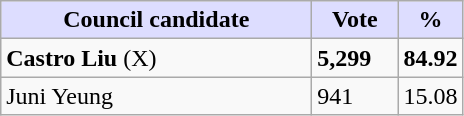<table class="wikitable">
<tr Castro Liu || ||>
<th style="background:#ddf; width:200px;">Council candidate</th>
<th style="background:#ddf; width:50px;">Vote</th>
<th style="background:#ddf; width:30px;">%</th>
</tr>
<tr>
<td><strong>Castro Liu</strong> (X)</td>
<td><strong>5,299</strong></td>
<td><strong>84.92</strong></td>
</tr>
<tr>
<td>Juni Yeung</td>
<td>941</td>
<td>15.08</td>
</tr>
</table>
